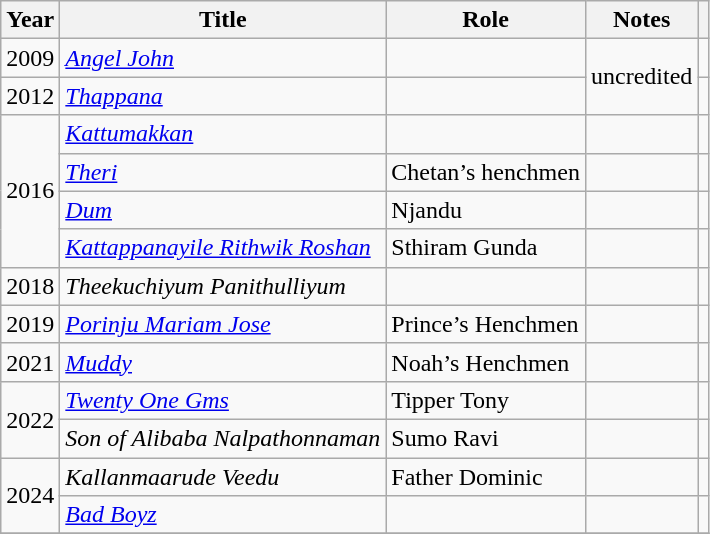<table class="wikitable">
<tr>
<th>Year</th>
<th>Title</th>
<th>Role</th>
<th>Notes</th>
<th></th>
</tr>
<tr>
<td>2009</td>
<td><em><a href='#'>Angel John</a></em></td>
<td></td>
<td rowspan="2">uncredited</td>
<td></td>
</tr>
<tr>
<td>2012</td>
<td><em><a href='#'>Thappana</a></em></td>
<td></td>
<td></td>
</tr>
<tr>
<td rowspan="4">2016</td>
<td><em><a href='#'>Kattumakkan</a></em></td>
<td></td>
<td></td>
<td></td>
</tr>
<tr>
<td><em><a href='#'>Theri</a></em></td>
<td>Chetan’s henchmen</td>
<td></td>
<td></td>
</tr>
<tr>
<td><em><a href='#'>Dum</a></em></td>
<td>Njandu</td>
<td></td>
<td></td>
</tr>
<tr>
<td><em><a href='#'>Kattappanayile Rithwik Roshan</a></em></td>
<td>Sthiram Gunda</td>
<td></td>
<td></td>
</tr>
<tr>
<td>2018</td>
<td><em>Theekuchiyum Panithulliyum</em></td>
<td></td>
<td></td>
<td></td>
</tr>
<tr>
<td>2019</td>
<td><em><a href='#'>Porinju Mariam Jose</a></em></td>
<td>Prince’s Henchmen</td>
<td></td>
<td></td>
</tr>
<tr>
<td>2021</td>
<td><em><a href='#'>Muddy</a></em></td>
<td>Noah’s Henchmen</td>
<td></td>
<td></td>
</tr>
<tr>
<td rowspan="2">2022</td>
<td><em><a href='#'>Twenty One Gms</a></em></td>
<td>Tipper Tony</td>
<td></td>
<td></td>
</tr>
<tr>
<td><em>Son of Alibaba Nalpathonnaman</em></td>
<td>Sumo Ravi</td>
<td></td>
<td></td>
</tr>
<tr>
<td rowspan="2">2024</td>
<td><em>Kallanmaarude Veedu</em></td>
<td>Father Dominic</td>
<td></td>
<td></td>
</tr>
<tr>
<td><em><a href='#'>Bad Boyz</a></em></td>
<td></td>
<td></td>
<td></td>
</tr>
<tr>
</tr>
</table>
